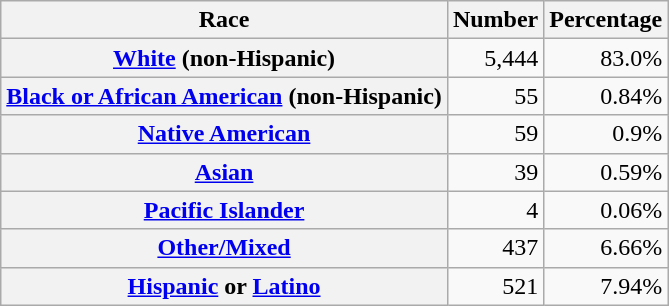<table class="wikitable" style="text-align:right">
<tr>
<th scope="col">Race</th>
<th scope="col">Number</th>
<th scope="col">Percentage</th>
</tr>
<tr>
<th scope="row"><a href='#'>White</a> (non-Hispanic)</th>
<td>5,444</td>
<td>83.0%</td>
</tr>
<tr>
<th scope="row"><a href='#'>Black or African American</a> (non-Hispanic)</th>
<td>55</td>
<td>0.84%</td>
</tr>
<tr>
<th scope="row"><a href='#'>Native American</a></th>
<td>59</td>
<td>0.9%</td>
</tr>
<tr>
<th scope="row"><a href='#'>Asian</a></th>
<td>39</td>
<td>0.59%</td>
</tr>
<tr>
<th scope="row"><a href='#'>Pacific Islander</a></th>
<td>4</td>
<td>0.06%</td>
</tr>
<tr>
<th scope="row"><a href='#'>Other/Mixed</a></th>
<td>437</td>
<td>6.66%</td>
</tr>
<tr>
<th scope="row"><a href='#'>Hispanic</a> or <a href='#'>Latino</a></th>
<td>521</td>
<td>7.94%</td>
</tr>
</table>
